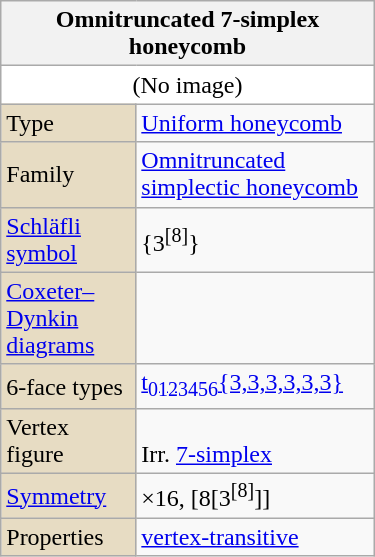<table class="wikitable" align="right" style="margin-left:10px" width="250">
<tr>
<th bgcolor=#e7dcc3 colspan=2>Omnitruncated 7-simplex honeycomb</th>
</tr>
<tr>
<td bgcolor=#ffffff align=center colspan=2>(No image)</td>
</tr>
<tr>
<td bgcolor=#e7dcc3>Type</td>
<td><a href='#'>Uniform honeycomb</a></td>
</tr>
<tr>
<td bgcolor=#e7dcc3>Family</td>
<td><a href='#'>Omnitruncated simplectic honeycomb</a></td>
</tr>
<tr>
<td bgcolor=#e7dcc3><a href='#'>Schläfli symbol</a></td>
<td>{3<sup>[8]</sup>}</td>
</tr>
<tr>
<td bgcolor=#e7dcc3><a href='#'>Coxeter–Dynkin diagrams</a></td>
<td></td>
</tr>
<tr>
<td bgcolor=#e7dcc3>6-face types</td>
<td><a href='#'>t<sub>0123456</sub>{3,3,3,3,3,3}</a></td>
</tr>
<tr>
<td bgcolor=#e7dcc3>Vertex figure</td>
<td><br>Irr. <a href='#'>7-simplex</a></td>
</tr>
<tr>
<td bgcolor=#e7dcc3><a href='#'>Symmetry</a></td>
<td>×16, [8[3<sup>[8]</sup>]]</td>
</tr>
<tr>
<td bgcolor=#e7dcc3>Properties</td>
<td><a href='#'>vertex-transitive</a></td>
</tr>
</table>
